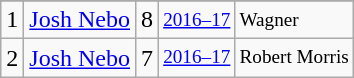<table class="wikitable">
<tr>
</tr>
<tr>
<td>1</td>
<td><a href='#'>Josh Nebo</a></td>
<td>8</td>
<td style="font-size:80%;"><a href='#'>2016–17</a></td>
<td style="font-size:80%;">Wagner</td>
</tr>
<tr>
<td>2</td>
<td><a href='#'>Josh Nebo</a></td>
<td>7</td>
<td style="font-size:80%;"><a href='#'>2016–17</a></td>
<td style="font-size:80%;">Robert Morris</td>
</tr>
</table>
